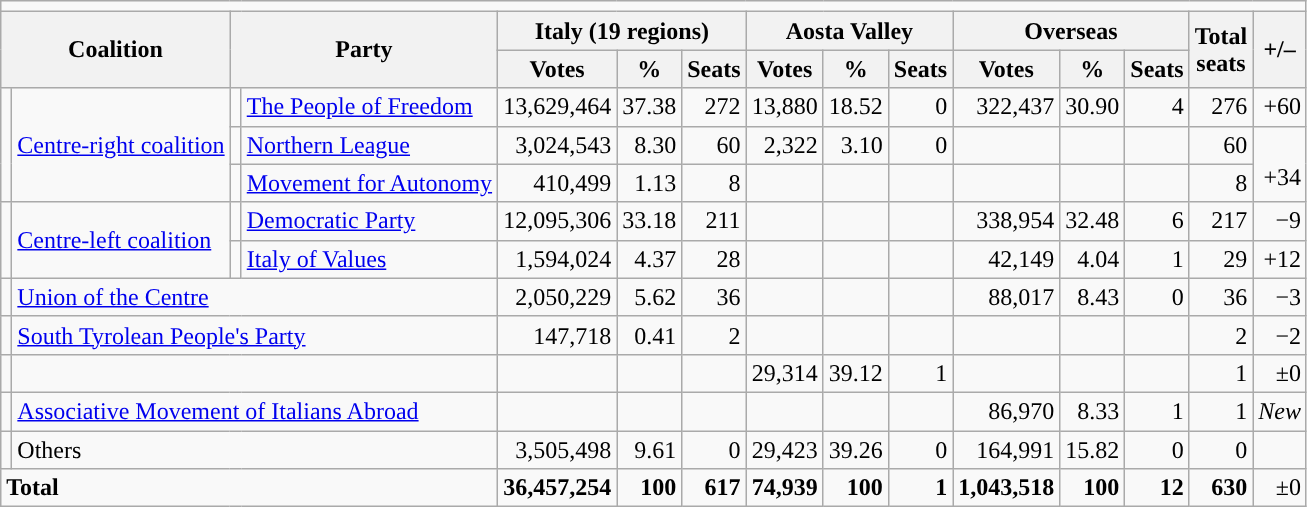<table class="wikitable" style="text-align:right">
<tr>
<td colspan="15"></td>
</tr>
<tr>
<th align=left colspan=2 rowspan=2>Coalition</th>
<th colspan=2 rowspan=2>Party</th>
<th colspan="3" align="center" valign=top>Italy (19 regions)</th>
<th colspan="3" align="center" valign=top>Aosta Valley</th>
<th colspan="3" align="center" valign=top>Overseas</th>
<th align=left rowspan=2><strong>Total<br> seats</strong></th>
<th align=left rowspan=2>+/–</th>
</tr>
<tr>
<th style="background-color:" align="center" valign=bottom>Votes</th>
<th style="background-color:" align="center" valign=bottom>%</th>
<th style="background-color:" align="center" valign=bottom>Seats</th>
<th style="background-color:" align="center" valign=bottom>Votes</th>
<th style="background-color:" align="center" valign=bottom>%</th>
<th style="background-color:" align="center" valign=bottom>Seats</th>
<th style="background-color:" align="center" valign=bottom>Votes</th>
<th style="background-color:" align="center" valign=bottom>%</th>
<th style="background-color:" align="center" valign=bottom>Seats</th>
</tr>
<tr>
<td rowspan="3"></td>
<td style="text-align:left;" rowspan="3"><a href='#'>Centre-right coalition</a></td>
<td></td>
<td align=left><a href='#'>The People of Freedom</a></td>
<td>13,629,464</td>
<td>37.38</td>
<td>272</td>
<td>13,880</td>
<td>18.52</td>
<td>0</td>
<td>322,437</td>
<td>30.90</td>
<td>4</td>
<td>276</td>
<td><span>+60</span></td>
</tr>
<tr>
<td></td>
<td align=left><a href='#'>Northern League</a></td>
<td>3,024,543</td>
<td>8.30</td>
<td>60</td>
<td>2,322</td>
<td>3.10</td>
<td>0</td>
<td></td>
<td></td>
<td></td>
<td>60</td>
<td rowspan=2><br><span>+34</span></td>
</tr>
<tr>
<td></td>
<td align=left><a href='#'>Movement for Autonomy</a></td>
<td>410,499</td>
<td>1.13</td>
<td>8</td>
<td></td>
<td></td>
<td></td>
<td></td>
<td></td>
<td></td>
<td>8</td>
</tr>
<tr>
<td rowspan="2"></td>
<td style="text-align:left;" rowspan="2"><a href='#'>Centre-left coalition</a></td>
<td></td>
<td align=left><a href='#'>Democratic Party</a></td>
<td>12,095,306</td>
<td>33.18</td>
<td>211</td>
<td></td>
<td></td>
<td></td>
<td>338,954</td>
<td>32.48</td>
<td>6</td>
<td>217</td>
<td><span>−9</span></td>
</tr>
<tr>
<td></td>
<td align=left><a href='#'>Italy of Values</a></td>
<td>1,594,024</td>
<td>4.37</td>
<td>28</td>
<td></td>
<td></td>
<td></td>
<td>42,149</td>
<td>4.04</td>
<td>1</td>
<td>29</td>
<td><span>+12</span></td>
</tr>
<tr>
<td></td>
<td colspan="3" align=left><a href='#'>Union of the Centre</a></td>
<td>2,050,229</td>
<td>5.62</td>
<td>36</td>
<td></td>
<td></td>
<td></td>
<td>88,017</td>
<td>8.43</td>
<td>0</td>
<td>36</td>
<td><span>−3</span></td>
</tr>
<tr>
<td></td>
<td colspan="3" align=left><a href='#'>South Tyrolean People's Party</a></td>
<td>147,718</td>
<td>0.41</td>
<td>2</td>
<td></td>
<td></td>
<td></td>
<td></td>
<td></td>
<td></td>
<td>2</td>
<td><span>−2</span></td>
</tr>
<tr>
<td></td>
<td colspan="3" align=left></td>
<td></td>
<td></td>
<td></td>
<td>29,314</td>
<td>39.12</td>
<td>1</td>
<td></td>
<td></td>
<td></td>
<td>1</td>
<td><span>±0</span></td>
</tr>
<tr>
<td></td>
<td colspan="3" align=left><a href='#'>Associative Movement of Italians Abroad</a></td>
<td></td>
<td></td>
<td></td>
<td></td>
<td></td>
<td></td>
<td>86,970</td>
<td>8.33</td>
<td>1</td>
<td>1</td>
<td><em>New</em></td>
</tr>
<tr>
<td></td>
<td colspan="3" align=left>Others</td>
<td>3,505,498</td>
<td>9.61</td>
<td>0</td>
<td>29,423</td>
<td>39.26</td>
<td>0</td>
<td>164,991</td>
<td>15.82</td>
<td>0</td>
<td>0</td>
<td></td>
</tr>
<tr>
<td colspan=4 align=left><strong>Total</strong></td>
<td><strong>36,457,254</strong></td>
<td><strong>100</strong></td>
<td><strong>617</strong></td>
<td><strong>74,939</strong></td>
<td><strong>100</strong></td>
<td><strong>1</strong></td>
<td><strong>1,043,518</strong></td>
<td><strong>100</strong></td>
<td><strong>12</strong></td>
<td><strong>630</strong></td>
<td><span>±0</span></td>
</tr>
</table>
